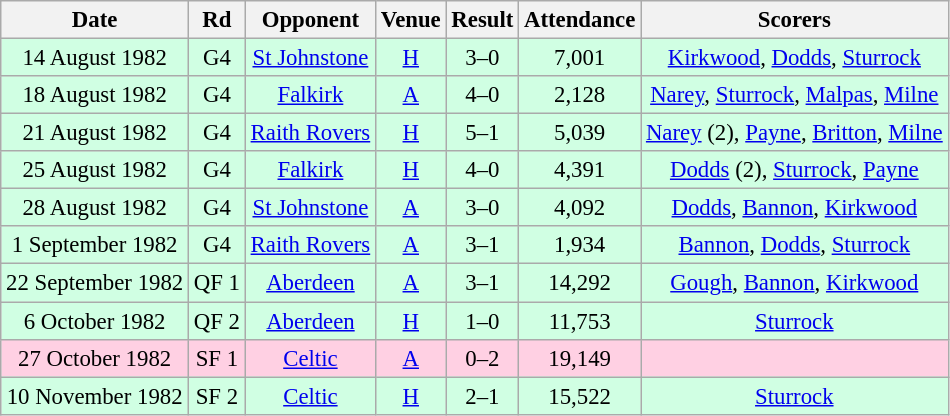<table class="wikitable sortable" style="font-size:95%; text-align:center">
<tr>
<th>Date</th>
<th>Rd</th>
<th>Opponent</th>
<th>Venue</th>
<th>Result</th>
<th>Attendance</th>
<th>Scorers</th>
</tr>
<tr bgcolor = "#d0ffe3">
<td>14 August 1982</td>
<td>G4</td>
<td><a href='#'>St Johnstone</a></td>
<td><a href='#'>H</a></td>
<td>3–0</td>
<td>7,001</td>
<td><a href='#'>Kirkwood</a>, <a href='#'>Dodds</a>, <a href='#'>Sturrock</a></td>
</tr>
<tr bgcolor = "#d0ffe3">
<td>18 August 1982</td>
<td>G4</td>
<td><a href='#'>Falkirk</a></td>
<td><a href='#'>A</a></td>
<td>4–0</td>
<td>2,128</td>
<td><a href='#'>Narey</a>, <a href='#'>Sturrock</a>, <a href='#'>Malpas</a>, <a href='#'>Milne</a></td>
</tr>
<tr bgcolor = "#d0ffe3">
<td>21 August 1982</td>
<td>G4</td>
<td><a href='#'>Raith Rovers</a></td>
<td><a href='#'>H</a></td>
<td>5–1</td>
<td>5,039</td>
<td><a href='#'>Narey</a> (2), <a href='#'>Payne</a>, <a href='#'>Britton</a>, <a href='#'>Milne</a></td>
</tr>
<tr bgcolor = "#d0ffe3">
<td>25 August 1982</td>
<td>G4</td>
<td><a href='#'>Falkirk</a></td>
<td><a href='#'>H</a></td>
<td>4–0</td>
<td>4,391</td>
<td><a href='#'>Dodds</a> (2), <a href='#'>Sturrock</a>, <a href='#'>Payne</a></td>
</tr>
<tr bgcolor = "#d0ffe3">
<td>28 August 1982</td>
<td>G4</td>
<td><a href='#'>St Johnstone</a></td>
<td><a href='#'>A</a></td>
<td>3–0</td>
<td>4,092</td>
<td><a href='#'>Dodds</a>, <a href='#'>Bannon</a>, <a href='#'>Kirkwood</a></td>
</tr>
<tr bgcolor = "#d0ffe3">
<td>1 September 1982</td>
<td>G4</td>
<td><a href='#'>Raith Rovers</a></td>
<td><a href='#'>A</a></td>
<td>3–1</td>
<td>1,934</td>
<td><a href='#'>Bannon</a>, <a href='#'>Dodds</a>, <a href='#'>Sturrock</a></td>
</tr>
<tr bgcolor = "#d0ffe3">
<td>22 September 1982</td>
<td>QF 1</td>
<td><a href='#'>Aberdeen</a></td>
<td><a href='#'>A</a></td>
<td>3–1</td>
<td>14,292</td>
<td><a href='#'>Gough</a>, <a href='#'>Bannon</a>, <a href='#'>Kirkwood</a></td>
</tr>
<tr bgcolor = "#d0ffe3">
<td>6 October 1982</td>
<td>QF 2</td>
<td><a href='#'>Aberdeen</a></td>
<td><a href='#'>H</a></td>
<td>1–0</td>
<td>11,753</td>
<td><a href='#'>Sturrock</a></td>
</tr>
<tr bgcolor = "#ffd0e3">
<td>27 October 1982</td>
<td>SF 1</td>
<td><a href='#'>Celtic</a></td>
<td><a href='#'>A</a></td>
<td>0–2</td>
<td>19,149</td>
<td></td>
</tr>
<tr bgcolor = "#d0ffe3">
<td>10 November 1982</td>
<td>SF 2</td>
<td><a href='#'>Celtic</a></td>
<td><a href='#'>H</a></td>
<td>2–1</td>
<td>15,522</td>
<td><a href='#'>Sturrock</a></td>
</tr>
</table>
